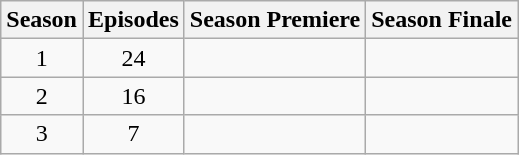<table class="wikitable">
<tr>
<th>Season</th>
<th>Episodes</th>
<th>Season Premiere</th>
<th>Season Finale</th>
</tr>
<tr>
<td style="text-align:center;">1</td>
<td style="text-align:center;">24</td>
<td style="text-align:center;"></td>
<td style="text-align:center;"></td>
</tr>
<tr>
<td style="text-align:center;">2</td>
<td style="text-align:center;">16</td>
<td style="text-align:center;"></td>
<td style="text-align:center;"></td>
</tr>
<tr>
<td style="text-align:center;">3</td>
<td style="text-align:center;">7</td>
<td style="text-align:center;"></td>
<td style="text-align:center;"></td>
</tr>
</table>
